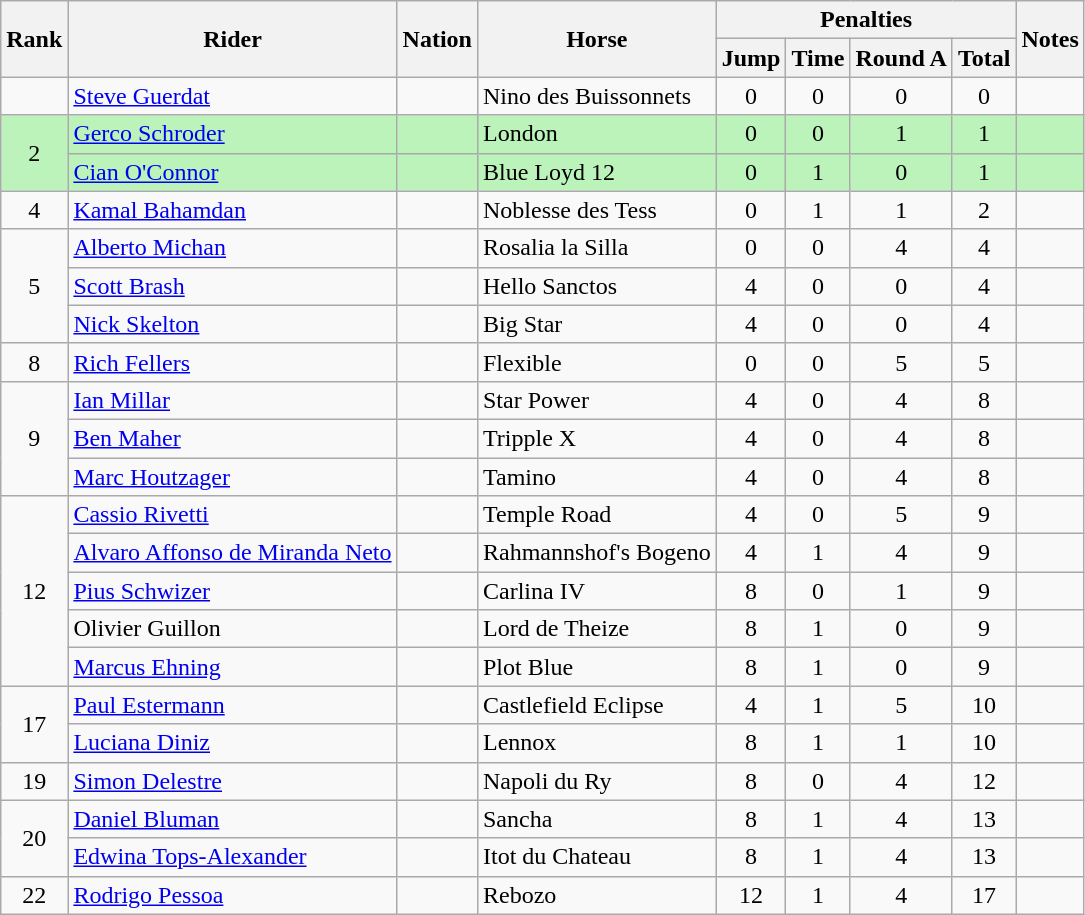<table class="wikitable sortable" style="text-align:center">
<tr>
<th rowspan=2>Rank</th>
<th rowspan=2>Rider</th>
<th rowspan=2>Nation</th>
<th rowspan=2>Horse</th>
<th colspan=4>Penalties</th>
<th rowspan=2>Notes</th>
</tr>
<tr>
<th>Jump</th>
<th>Time</th>
<th>Round A</th>
<th>Total</th>
</tr>
<tr>
<td></td>
<td align=left><a href='#'>Steve Guerdat</a></td>
<td align=left></td>
<td align=left>Nino des Buissonnets</td>
<td>0</td>
<td>0</td>
<td>0</td>
<td>0</td>
<td></td>
</tr>
<tr bgcolor=bbf3bb>
<td rowspan="2">2</td>
<td align=left><a href='#'>Gerco Schroder</a></td>
<td align=left></td>
<td align=left>London</td>
<td>0</td>
<td>0</td>
<td>1</td>
<td>1</td>
<td></td>
</tr>
<tr bgcolor=bbf3bb>
<td align=left><a href='#'>Cian O'Connor</a></td>
<td align=left></td>
<td align=left>Blue Loyd 12</td>
<td>0</td>
<td>1</td>
<td>0</td>
<td>1</td>
<td></td>
</tr>
<tr>
<td>4</td>
<td align=left><a href='#'>Kamal Bahamdan</a></td>
<td align=left></td>
<td align=left>Noblesse des Tess</td>
<td>0</td>
<td>1</td>
<td>1</td>
<td>2</td>
<td></td>
</tr>
<tr>
<td rowspan="3">5</td>
<td align=left><a href='#'>Alberto Michan</a></td>
<td align=left></td>
<td align=left>Rosalia la Silla</td>
<td>0</td>
<td>0</td>
<td>4</td>
<td>4</td>
<td></td>
</tr>
<tr>
<td align=left><a href='#'>Scott Brash</a></td>
<td align=left></td>
<td align=left>Hello Sanctos</td>
<td>4</td>
<td>0</td>
<td>0</td>
<td>4</td>
<td></td>
</tr>
<tr>
<td align=left><a href='#'>Nick Skelton</a></td>
<td align=left></td>
<td align=left>Big Star</td>
<td>4</td>
<td>0</td>
<td>0</td>
<td>4</td>
<td></td>
</tr>
<tr>
<td>8</td>
<td align=left><a href='#'>Rich Fellers</a></td>
<td align=left></td>
<td align=left>Flexible</td>
<td>0</td>
<td>0</td>
<td>5</td>
<td>5</td>
<td></td>
</tr>
<tr>
<td rowspan="3">9</td>
<td align=left><a href='#'>Ian Millar</a></td>
<td align=left></td>
<td align=left>Star Power</td>
<td>4</td>
<td>0</td>
<td>4</td>
<td>8</td>
<td></td>
</tr>
<tr>
<td align=left><a href='#'>Ben Maher</a></td>
<td align=left></td>
<td align=left>Tripple X</td>
<td>4</td>
<td>0</td>
<td>4</td>
<td>8</td>
<td></td>
</tr>
<tr>
<td align=left><a href='#'>Marc Houtzager</a></td>
<td align=left></td>
<td align=left>Tamino</td>
<td>4</td>
<td>0</td>
<td>4</td>
<td>8</td>
<td></td>
</tr>
<tr>
<td rowspan="5">12</td>
<td align=left><a href='#'>Cassio Rivetti</a></td>
<td align=left></td>
<td align=left>Temple Road</td>
<td>4</td>
<td>0</td>
<td>5</td>
<td>9</td>
<td></td>
</tr>
<tr>
<td align=left><a href='#'>Alvaro Affonso de Miranda Neto</a></td>
<td align=left></td>
<td align=left>Rahmannshof's Bogeno</td>
<td>4</td>
<td>1</td>
<td>4</td>
<td>9</td>
<td></td>
</tr>
<tr>
<td align=left><a href='#'>Pius Schwizer</a></td>
<td align=left></td>
<td align=left>Carlina IV</td>
<td>8</td>
<td>0</td>
<td>1</td>
<td>9</td>
<td></td>
</tr>
<tr>
<td align=left>Olivier Guillon</td>
<td align=left></td>
<td align=left>Lord de Theize</td>
<td>8</td>
<td>1</td>
<td>0</td>
<td>9</td>
<td></td>
</tr>
<tr>
<td align=left><a href='#'>Marcus Ehning</a></td>
<td align=left></td>
<td align=left>Plot Blue</td>
<td>8</td>
<td>1</td>
<td>0</td>
<td>9</td>
<td></td>
</tr>
<tr>
<td rowspan="2">17</td>
<td align=left><a href='#'>Paul Estermann</a></td>
<td align=left></td>
<td align=left>Castlefield Eclipse</td>
<td>4</td>
<td>1</td>
<td>5</td>
<td>10</td>
<td></td>
</tr>
<tr>
<td align=left><a href='#'>Luciana Diniz</a></td>
<td align=left></td>
<td align=left>Lennox</td>
<td>8</td>
<td>1</td>
<td>1</td>
<td>10</td>
<td></td>
</tr>
<tr>
<td>19</td>
<td align=left><a href='#'>Simon Delestre</a></td>
<td align=left></td>
<td align=left>Napoli du Ry</td>
<td>8</td>
<td>0</td>
<td>4</td>
<td>12</td>
<td></td>
</tr>
<tr>
<td rowspan="2">20</td>
<td align=left><a href='#'>Daniel Bluman</a></td>
<td align=left></td>
<td align=left>Sancha</td>
<td>8</td>
<td>1</td>
<td>4</td>
<td>13</td>
<td></td>
</tr>
<tr>
<td align=left><a href='#'>Edwina Tops-Alexander</a></td>
<td align=left></td>
<td align=left>Itot du Chateau</td>
<td>8</td>
<td>1</td>
<td>4</td>
<td>13</td>
<td></td>
</tr>
<tr>
<td>22</td>
<td align=left><a href='#'>Rodrigo Pessoa</a></td>
<td align=left></td>
<td align=left>Rebozo</td>
<td>12</td>
<td>1</td>
<td>4</td>
<td>17</td>
<td></td>
</tr>
</table>
